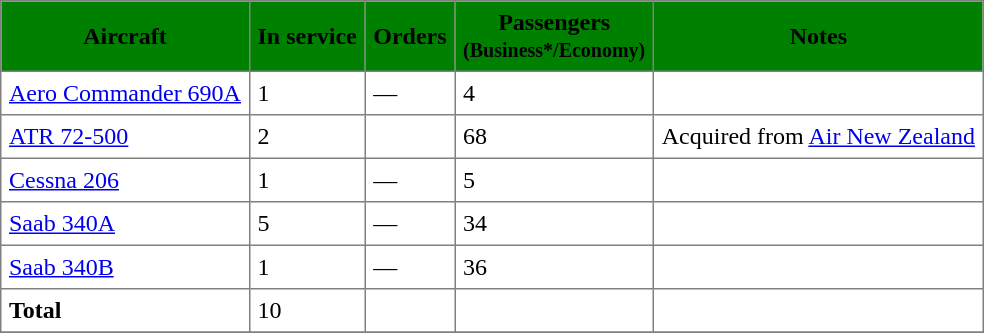<table class="toccolours" border="1" cellpadding="5" style="border-collapse:collapse">
<tr bgcolor=green>
<th><span>Aircraft</span></th>
<th><span>In service</span></th>
<th><span>Orders</span></th>
<th><span>Passengers <br> <small>(Business*/Economy)</small></span></th>
<th><span>Notes</span></th>
</tr>
<tr>
<td><a href='#'>Aero Commander 690A</a></td>
<td>1</td>
<td>—</td>
<td>4</td>
<td></td>
</tr>
<tr>
<td><a href='#'>ATR 72-500</a></td>
<td>2</td>
<td></td>
<td>68</td>
<td>Acquired from <a href='#'>Air New Zealand</a></td>
</tr>
<tr>
<td><a href='#'>Cessna 206</a></td>
<td>1</td>
<td>—</td>
<td>5</td>
</tr>
<tr>
<td><a href='#'>Saab 340A</a></td>
<td>5</td>
<td>—</td>
<td>34</td>
<td></td>
</tr>
<tr>
<td><a href='#'>Saab 340B</a></td>
<td>1</td>
<td>—</td>
<td>36</td>
<td></td>
</tr>
<tr>
<td><strong>Total</strong></td>
<td>10</td>
<td></td>
<td></td>
<td></td>
</tr>
<tr>
</tr>
</table>
